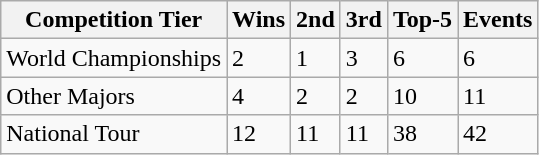<table class="wikitable">
<tr>
<th>Competition Tier</th>
<th>Wins</th>
<th>2nd</th>
<th>3rd</th>
<th>Top-5</th>
<th>Events</th>
</tr>
<tr>
<td>World Championships</td>
<td>2</td>
<td>1</td>
<td>3</td>
<td>6</td>
<td>6</td>
</tr>
<tr>
<td>Other Majors</td>
<td>4</td>
<td>2</td>
<td>2</td>
<td>10</td>
<td>11</td>
</tr>
<tr>
<td>National Tour</td>
<td>12</td>
<td>11</td>
<td>11</td>
<td>38</td>
<td>42</td>
</tr>
</table>
